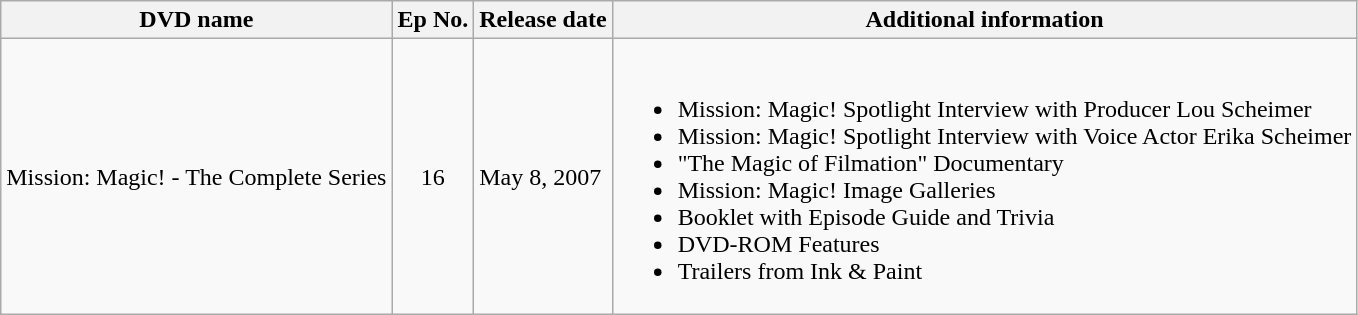<table class="wikitable">
<tr>
<th>DVD name</th>
<th>Ep No.</th>
<th>Release date</th>
<th>Additional information</th>
</tr>
<tr>
<td>Mission: Magic! -  The Complete Series</td>
<td align="center">16</td>
<td>May 8, 2007</td>
<td><br><ul><li>Mission: Magic! Spotlight Interview with Producer Lou Scheimer</li><li>Mission: Magic! Spotlight Interview with Voice Actor Erika Scheimer</li><li>"The Magic of Filmation" Documentary</li><li>Mission: Magic! Image Galleries</li><li>Booklet with Episode Guide and Trivia</li><li>DVD-ROM Features</li><li>Trailers from Ink & Paint</li></ul></td>
</tr>
</table>
